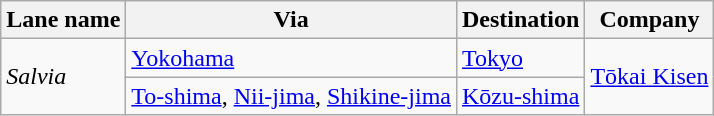<table class="wikitable">
<tr>
<th>Lane name</th>
<th>Via</th>
<th>Destination</th>
<th>Company</th>
</tr>
<tr>
<td rowspan="2"><em>Salvia</em></td>
<td><a href='#'>Yokohama</a></td>
<td><a href='#'>Tokyo</a></td>
<td rowspan="2"><a href='#'>Tōkai Kisen</a></td>
</tr>
<tr>
<td><a href='#'>To-shima</a>, <a href='#'>Nii-jima</a>, <a href='#'>Shikine-jima</a></td>
<td><a href='#'>Kōzu-shima</a></td>
</tr>
</table>
